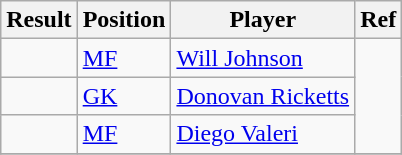<table class=wikitable>
<tr>
<th>Result</th>
<th>Position</th>
<th>Player</th>
<th>Ref</th>
</tr>
<tr>
<td></td>
<td><a href='#'>MF</a></td>
<td> <a href='#'>Will Johnson</a></td>
<td rowspan=3></td>
</tr>
<tr>
<td></td>
<td><a href='#'>GK</a></td>
<td> <a href='#'>Donovan Ricketts</a></td>
</tr>
<tr>
<td></td>
<td><a href='#'>MF</a></td>
<td> <a href='#'>Diego Valeri</a></td>
</tr>
<tr>
</tr>
</table>
